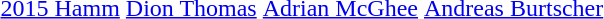<table>
<tr>
<td><a href='#'>2015 Hamm</a></td>
<td> <a href='#'>Dion Thomas</a></td>
<td> <a href='#'>Adrian McGhee</a></td>
<td> <a href='#'>Andreas Burtscher</a></td>
</tr>
</table>
